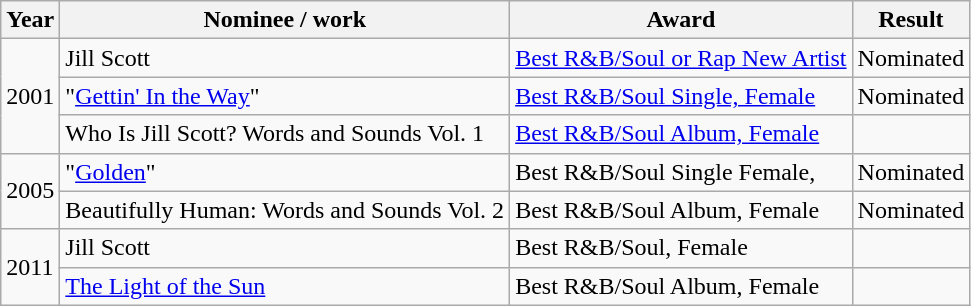<table class="wikitable">
<tr>
<th>Year</th>
<th>Nominee / work</th>
<th>Award</th>
<th>Result</th>
</tr>
<tr>
<td rowspan="3">2001</td>
<td>Jill Scott</td>
<td><a href='#'>Best R&B/Soul or Rap New Artist</a></td>
<td>Nominated</td>
</tr>
<tr>
<td>"<a href='#'>Gettin' In the Way</a>"</td>
<td><a href='#'>Best R&B/Soul Single, Female</a></td>
<td>Nominated</td>
</tr>
<tr>
<td>Who Is Jill Scott? Words and Sounds Vol. 1</td>
<td><a href='#'>Best R&B/Soul Album, Female</a></td>
<td></td>
</tr>
<tr>
<td rowspan="2">2005</td>
<td>"<a href='#'>Golden</a>"</td>
<td>Best R&B/Soul Single Female,</td>
<td>Nominated</td>
</tr>
<tr>
<td>Beautifully Human: Words and Sounds Vol. 2</td>
<td>Best R&B/Soul Album, Female</td>
<td>Nominated</td>
</tr>
<tr>
<td rowspan="2">2011</td>
<td>Jill Scott</td>
<td>Best R&B/Soul, Female </td>
<td></td>
</tr>
<tr>
<td><a href='#'>The Light of the Sun</a></td>
<td>Best R&B/Soul Album, Female</td>
<td></td>
</tr>
</table>
